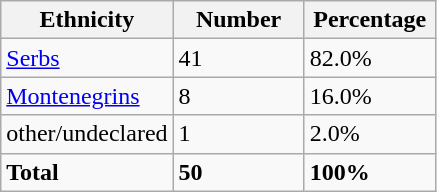<table class="wikitable">
<tr>
<th width="100px">Ethnicity</th>
<th width="80px">Number</th>
<th width="80px">Percentage</th>
</tr>
<tr>
<td><a href='#'>Serbs</a></td>
<td>41</td>
<td>82.0%</td>
</tr>
<tr>
<td><a href='#'>Montenegrins</a></td>
<td>8</td>
<td>16.0%</td>
</tr>
<tr>
<td>other/undeclared</td>
<td>1</td>
<td>2.0%</td>
</tr>
<tr>
<td><strong>Total</strong></td>
<td><strong>50</strong></td>
<td><strong>100%</strong></td>
</tr>
</table>
